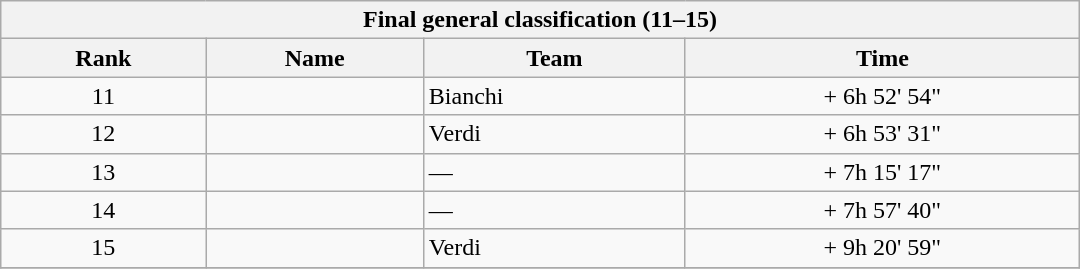<table class="collapsible collapsed wikitable" style="width:45em;margin-top:0;">
<tr>
<th colspan=4>Final general classification (11–15)</th>
</tr>
<tr>
<th>Rank</th>
<th>Name</th>
<th>Team</th>
<th>Time</th>
</tr>
<tr>
<td style="text-align:center;">11</td>
<td></td>
<td>Bianchi</td>
<td align=center>+ 6h 52' 54"</td>
</tr>
<tr>
<td style="text-align:center;">12</td>
<td></td>
<td>Verdi</td>
<td align=center>+ 6h 53' 31"</td>
</tr>
<tr>
<td style="text-align:center;">13</td>
<td></td>
<td>—</td>
<td align=center>+ 7h 15' 17"</td>
</tr>
<tr>
<td style="text-align:center;">14</td>
<td></td>
<td>—</td>
<td align=center>+ 7h 57' 40"</td>
</tr>
<tr>
<td style="text-align:center;">15</td>
<td></td>
<td>Verdi</td>
<td align=center>+ 9h 20' 59"</td>
</tr>
<tr>
</tr>
</table>
